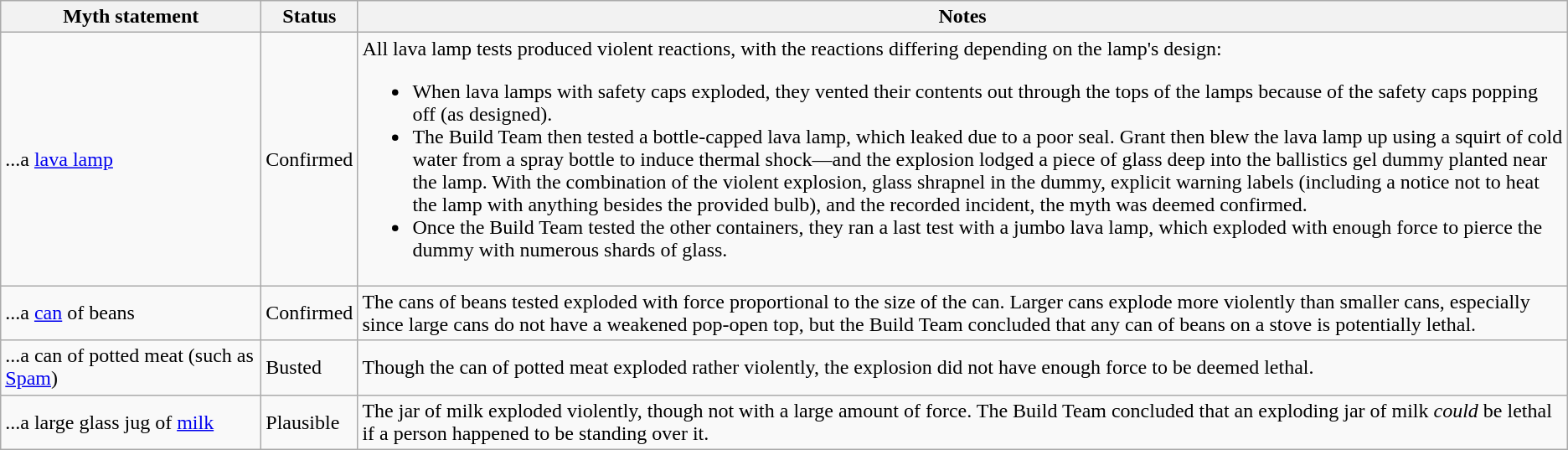<table class="wikitable plainrowheaders">
<tr>
<th scope="col" width="200">Myth statement</th>
<th>Status</th>
<th>Notes</th>
</tr>
<tr>
<td>...a <a href='#'>lava lamp</a></td>
<td><span>Confirmed</span></td>
<td>All lava lamp tests produced violent reactions, with the reactions differing depending on the lamp's design:<br><ul><li>When lava lamps with safety caps exploded, they vented their contents out through the tops of the lamps because of the safety caps popping off (as designed).</li><li>The Build Team then tested a bottle-capped lava lamp, which leaked due to a poor seal. Grant then blew the lava lamp up using a squirt of cold water from a spray bottle to induce thermal shock—and the explosion lodged a piece of glass deep into the ballistics gel dummy planted near the lamp. With the combination of the violent explosion, glass shrapnel in the dummy, explicit warning labels (including a notice not to heat the lamp with anything besides the provided bulb), and the recorded incident, the myth was deemed confirmed.</li><li>Once the Build Team tested the other containers, they ran a last test with a jumbo lava lamp, which exploded with enough force to pierce the dummy with numerous shards of glass.</li></ul></td>
</tr>
<tr>
<td>...a <a href='#'>can</a> of beans</td>
<td><span>Confirmed</span></td>
<td>The cans of beans tested exploded with force proportional to the size of the can. Larger cans explode more violently than smaller cans, especially since large cans do not have a weakened pop-open top, but the Build Team concluded that any can of beans on a stove is potentially lethal.</td>
</tr>
<tr>
<td>...a can of potted meat (such as <a href='#'>Spam</a>)</td>
<td><span>Busted</span></td>
<td>Though the can of potted meat exploded rather violently, the explosion did not have enough force to be deemed lethal.</td>
</tr>
<tr>
<td>...a large glass jug of <a href='#'>milk</a></td>
<td><span>Plausible</span></td>
<td>The jar of milk exploded violently, though not with a large amount of force. The Build Team concluded that an exploding jar of milk <em>could</em> be lethal if a person happened to be standing over it.</td>
</tr>
</table>
